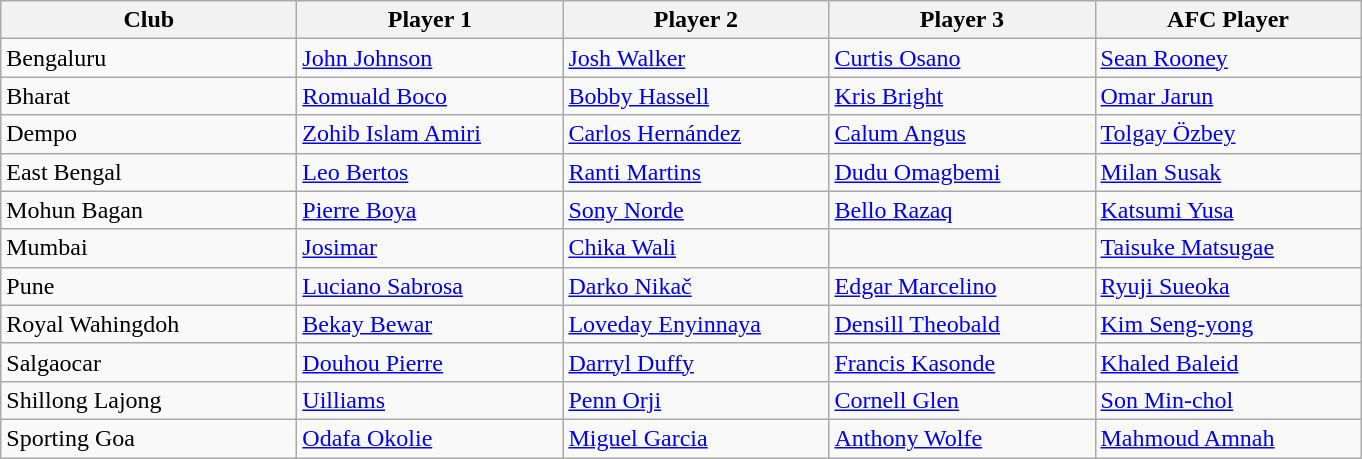<table class="wikitable">
<tr>
<th width="190">Club</th>
<th width="170">Player 1</th>
<th width="170">Player 2</th>
<th width="170">Player 3</th>
<th width="170">AFC Player</th>
</tr>
<tr style="vertical-align:top;">
<td>Bengaluru</td>
<td> <a href='#'>John Johnson</a></td>
<td> <a href='#'>Josh Walker</a></td>
<td> <a href='#'>Curtis Osano</a></td>
<td> <a href='#'>Sean Rooney</a></td>
</tr>
<tr style="vertical-align:top;">
<td>Bharat</td>
<td> <a href='#'>Romuald Boco</a></td>
<td> <a href='#'>Bobby Hassell</a></td>
<td> <a href='#'>Kris Bright</a></td>
<td> <a href='#'>Omar Jarun</a></td>
</tr>
<tr style="vertical-align:top;">
<td>Dempo</td>
<td> <a href='#'>Zohib Islam Amiri</a></td>
<td> <a href='#'>Carlos Hernández</a></td>
<td> <a href='#'>Calum Angus</a></td>
<td> <a href='#'>Tolgay Özbey</a></td>
</tr>
<tr style="vertical-align:top;">
<td>East Bengal</td>
<td> <a href='#'>Leo Bertos</a></td>
<td> <a href='#'>Ranti Martins</a></td>
<td> <a href='#'>Dudu Omagbemi</a></td>
<td> <a href='#'>Milan Susak</a></td>
</tr>
<tr style="vertical-align:top;">
<td>Mohun Bagan</td>
<td> <a href='#'>Pierre Boya</a></td>
<td> <a href='#'>Sony Norde</a></td>
<td> <a href='#'>Bello Razaq</a></td>
<td> <a href='#'>Katsumi Yusa</a></td>
</tr>
<tr style="vertical-align:top;">
<td>Mumbai</td>
<td> <a href='#'>Josimar</a></td>
<td> <a href='#'>Chika Wali</a></td>
<td></td>
<td> <a href='#'>Taisuke Matsugae</a></td>
</tr>
<tr style="vertical-align:top;">
<td>Pune</td>
<td> <a href='#'>Luciano Sabrosa</a></td>
<td> <a href='#'>Darko Nikač</a></td>
<td> <a href='#'>Edgar Marcelino</a></td>
<td> <a href='#'>Ryuji Sueoka</a></td>
</tr>
<tr style="vertical-align:top;">
<td>Royal Wahingdoh</td>
<td> <a href='#'>Bekay Bewar</a></td>
<td> <a href='#'>Loveday Enyinnaya</a></td>
<td> <a href='#'>Densill Theobald</a></td>
<td> <a href='#'>Kim Seng-yong</a></td>
</tr>
<tr style="vertical-align:top;">
<td>Salgaocar</td>
<td> <a href='#'>Douhou Pierre</a></td>
<td> <a href='#'>Darryl Duffy</a></td>
<td> <a href='#'>Francis Kasonde</a></td>
<td> <a href='#'>Khaled Baleid</a></td>
</tr>
<tr style="vertical-align:top;">
<td>Shillong Lajong</td>
<td> <a href='#'>Uilliams</a></td>
<td> <a href='#'>Penn Orji</a></td>
<td> <a href='#'>Cornell Glen</a></td>
<td> <a href='#'>Son Min-chol</a></td>
</tr>
<tr style="vertical-align:top;">
<td>Sporting Goa</td>
<td> <a href='#'>Odafa Okolie</a></td>
<td> <a href='#'>Miguel Garcia</a></td>
<td> <a href='#'>Anthony Wolfe</a></td>
<td> <a href='#'>Mahmoud Amnah</a></td>
</tr>
</table>
